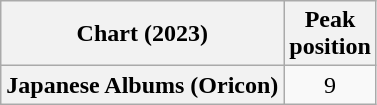<table class="wikitable plainrowheaders" style="text-align:center">
<tr>
<th scope="col">Chart (2023)</th>
<th scope="col">Peak<br>position</th>
</tr>
<tr>
<th scope="row">Japanese Albums (Oricon)</th>
<td>9</td>
</tr>
</table>
